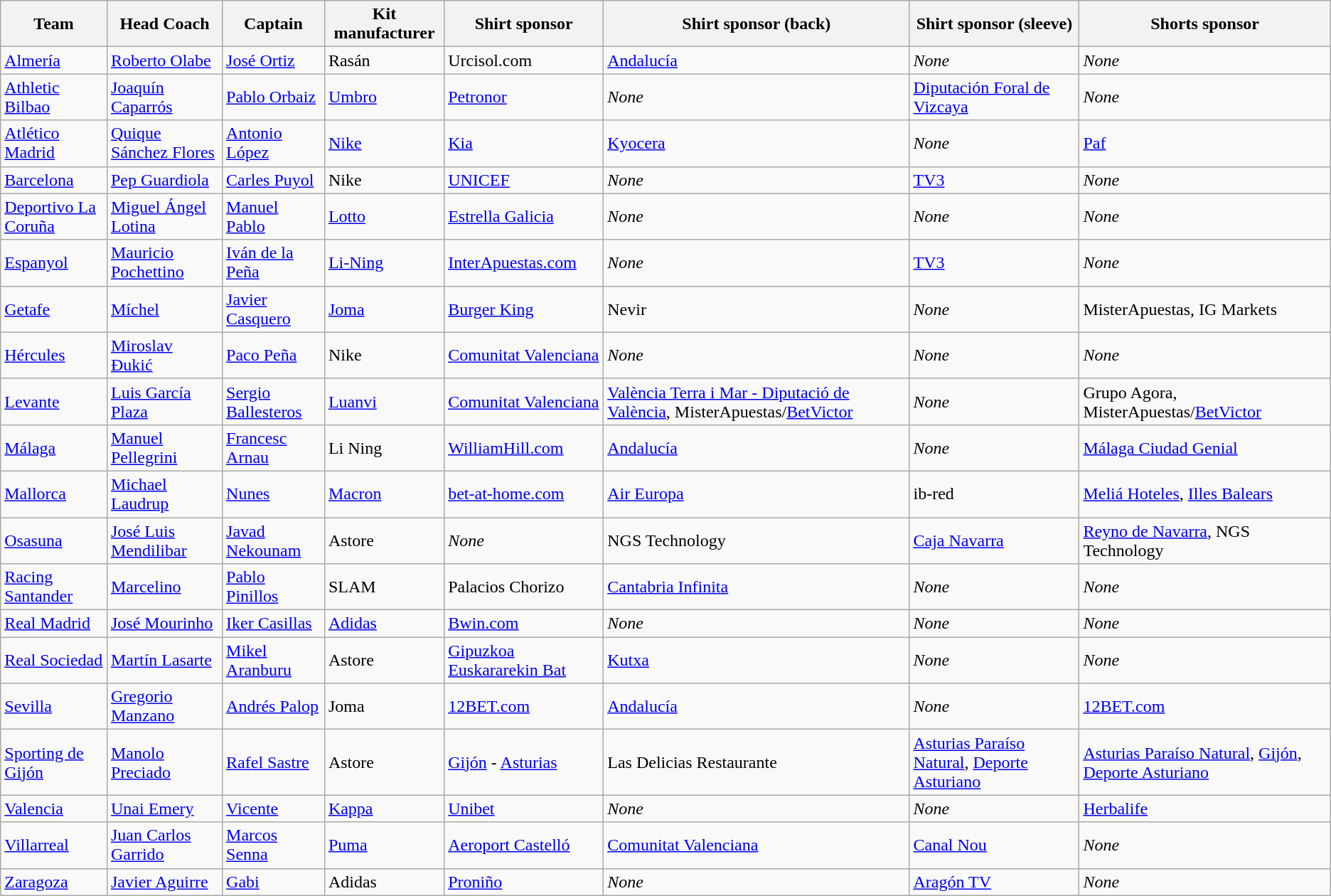<table class="wikitable sortable" style="text-align: left;">
<tr>
<th>Team</th>
<th>Head Coach</th>
<th>Captain</th>
<th>Kit manufacturer</th>
<th>Shirt sponsor</th>
<th>Shirt sponsor (back)</th>
<th>Shirt sponsor (sleeve)</th>
<th>Shorts sponsor</th>
</tr>
<tr>
<td><a href='#'>Almería</a></td>
<td> <a href='#'>Roberto Olabe</a></td>
<td> <a href='#'>José Ortiz</a></td>
<td>Rasán</td>
<td>Urcisol.com</td>
<td><a href='#'>Andalucía</a></td>
<td><em>None</em></td>
<td><em>None</em></td>
</tr>
<tr>
<td><a href='#'>Athletic Bilbao</a></td>
<td> <a href='#'>Joaquín Caparrós</a></td>
<td> <a href='#'>Pablo Orbaiz</a></td>
<td><a href='#'>Umbro</a></td>
<td><a href='#'>Petronor</a></td>
<td><em>None</em></td>
<td><a href='#'>Diputación Foral de Vizcaya</a></td>
<td><em>None</em></td>
</tr>
<tr>
<td><a href='#'>Atlético Madrid</a></td>
<td> <a href='#'>Quique Sánchez Flores</a></td>
<td> <a href='#'>Antonio López</a></td>
<td><a href='#'>Nike</a></td>
<td><a href='#'>Kia</a></td>
<td><a href='#'>Kyocera</a></td>
<td><em>None</em></td>
<td><a href='#'>Paf</a></td>
</tr>
<tr>
<td><a href='#'>Barcelona</a></td>
<td> <a href='#'>Pep Guardiola</a></td>
<td> <a href='#'>Carles Puyol</a></td>
<td>Nike</td>
<td><a href='#'>UNICEF</a></td>
<td><em>None</em></td>
<td><a href='#'>TV3</a></td>
<td><em>None</em></td>
</tr>
<tr>
<td><a href='#'>Deportivo La Coruña</a></td>
<td> <a href='#'>Miguel Ángel Lotina</a></td>
<td> <a href='#'>Manuel Pablo</a></td>
<td><a href='#'>Lotto</a></td>
<td><a href='#'>Estrella Galicia</a></td>
<td><em>None</em></td>
<td><em>None</em></td>
<td><em>None</em></td>
</tr>
<tr>
<td><a href='#'>Espanyol</a></td>
<td> <a href='#'>Mauricio Pochettino</a></td>
<td> <a href='#'>Iván de la Peña</a></td>
<td><a href='#'>Li-Ning</a></td>
<td><a href='#'>InterApuestas.com</a></td>
<td><em>None</em></td>
<td><a href='#'>TV3</a></td>
<td><em>None</em></td>
</tr>
<tr>
<td><a href='#'>Getafe</a></td>
<td> <a href='#'>Míchel</a></td>
<td> <a href='#'>Javier Casquero</a></td>
<td><a href='#'>Joma</a></td>
<td><a href='#'>Burger King</a></td>
<td>Nevir</td>
<td><em>None</em></td>
<td>MisterApuestas, IG Markets</td>
</tr>
<tr>
<td><a href='#'>Hércules</a></td>
<td> <a href='#'>Miroslav Đukić</a></td>
<td> <a href='#'>Paco Peña</a></td>
<td>Nike</td>
<td><a href='#'>Comunitat Valenciana</a></td>
<td><em>None</em></td>
<td><em>None</em></td>
<td><em>None</em></td>
</tr>
<tr>
<td><a href='#'>Levante</a></td>
<td> <a href='#'>Luis García Plaza</a></td>
<td> <a href='#'>Sergio Ballesteros</a></td>
<td><a href='#'>Luanvi</a></td>
<td><a href='#'>Comunitat Valenciana</a></td>
<td><a href='#'>València Terra i Mar - Diputació de València</a>, MisterApuestas/<a href='#'>BetVictor</a></td>
<td><em>None</em></td>
<td>Grupo Agora, MisterApuestas/<a href='#'>BetVictor</a></td>
</tr>
<tr>
<td><a href='#'>Málaga</a></td>
<td> <a href='#'>Manuel Pellegrini</a></td>
<td> <a href='#'>Francesc Arnau</a></td>
<td>Li Ning</td>
<td><a href='#'>WilliamHill.com</a></td>
<td><a href='#'>Andalucía</a></td>
<td><em>None</em></td>
<td><a href='#'>Málaga Ciudad Genial</a></td>
</tr>
<tr>
<td><a href='#'>Mallorca</a></td>
<td> <a href='#'>Michael Laudrup</a></td>
<td> <a href='#'>Nunes</a></td>
<td><a href='#'>Macron</a></td>
<td><a href='#'>bet-at-home.com</a></td>
<td><a href='#'>Air Europa</a></td>
<td>ib-red</td>
<td><a href='#'>Meliá Hoteles</a>, <a href='#'>Illes Balears</a></td>
</tr>
<tr>
<td><a href='#'>Osasuna</a></td>
<td> <a href='#'>José Luis Mendilibar</a></td>
<td> <a href='#'>Javad Nekounam</a></td>
<td>Astore</td>
<td><em>None</em></td>
<td>NGS Technology</td>
<td><a href='#'>Caja Navarra</a></td>
<td><a href='#'>Reyno de Navarra</a>, NGS Technology</td>
</tr>
<tr>
<td><a href='#'>Racing Santander</a></td>
<td> <a href='#'>Marcelino</a></td>
<td> <a href='#'>Pablo Pinillos</a></td>
<td>SLAM</td>
<td>Palacios Chorizo</td>
<td><a href='#'>Cantabria Infinita</a></td>
<td><em>None</em></td>
<td><em>None</em></td>
</tr>
<tr>
<td><a href='#'>Real Madrid</a></td>
<td> <a href='#'>José Mourinho</a></td>
<td> <a href='#'>Iker Casillas</a></td>
<td><a href='#'>Adidas</a></td>
<td><a href='#'>Bwin.com</a></td>
<td><em>None</em></td>
<td><em>None</em></td>
<td><em>None</em></td>
</tr>
<tr>
<td><a href='#'>Real Sociedad</a></td>
<td> <a href='#'>Martín Lasarte</a></td>
<td> <a href='#'>Mikel Aranburu</a></td>
<td>Astore</td>
<td><a href='#'>Gipuzkoa Euskararekin Bat</a></td>
<td><a href='#'>Kutxa</a></td>
<td><em>None</em></td>
<td><em>None</em></td>
</tr>
<tr>
<td><a href='#'>Sevilla</a></td>
<td> <a href='#'>Gregorio Manzano</a></td>
<td> <a href='#'>Andrés Palop</a></td>
<td>Joma</td>
<td><a href='#'>12BET.com</a></td>
<td><a href='#'>Andalucía</a></td>
<td><em>None</em></td>
<td><a href='#'>12BET.com</a></td>
</tr>
<tr>
<td><a href='#'>Sporting de Gijón</a></td>
<td> <a href='#'>Manolo Preciado</a></td>
<td> <a href='#'>Rafel Sastre</a></td>
<td>Astore</td>
<td><a href='#'>Gijón</a> - <a href='#'>Asturias</a></td>
<td>Las Delicias Restaurante</td>
<td><a href='#'>Asturias Paraíso Natural</a>, <a href='#'>Deporte Asturiano</a></td>
<td><a href='#'>Asturias Paraíso Natural</a>, <a href='#'>Gijón</a>, <a href='#'>Deporte Asturiano</a></td>
</tr>
<tr>
<td><a href='#'>Valencia</a></td>
<td> <a href='#'>Unai Emery</a></td>
<td> <a href='#'>Vicente</a></td>
<td><a href='#'>Kappa</a></td>
<td><a href='#'>Unibet</a></td>
<td><em>None</em></td>
<td><em>None</em></td>
<td><a href='#'>Herbalife</a></td>
</tr>
<tr>
<td><a href='#'>Villarreal</a></td>
<td> <a href='#'>Juan Carlos Garrido</a></td>
<td> <a href='#'>Marcos Senna</a></td>
<td><a href='#'>Puma</a></td>
<td><a href='#'>Aeroport Castelló</a></td>
<td><a href='#'>Comunitat Valenciana</a></td>
<td><a href='#'>Canal Nou</a></td>
<td><em>None</em></td>
</tr>
<tr>
<td><a href='#'>Zaragoza</a></td>
<td> <a href='#'>Javier Aguirre</a></td>
<td> <a href='#'>Gabi</a></td>
<td>Adidas</td>
<td><a href='#'>Proniño</a></td>
<td><em>None</em></td>
<td><a href='#'>Aragón TV</a></td>
<td><em>None</em></td>
</tr>
</table>
